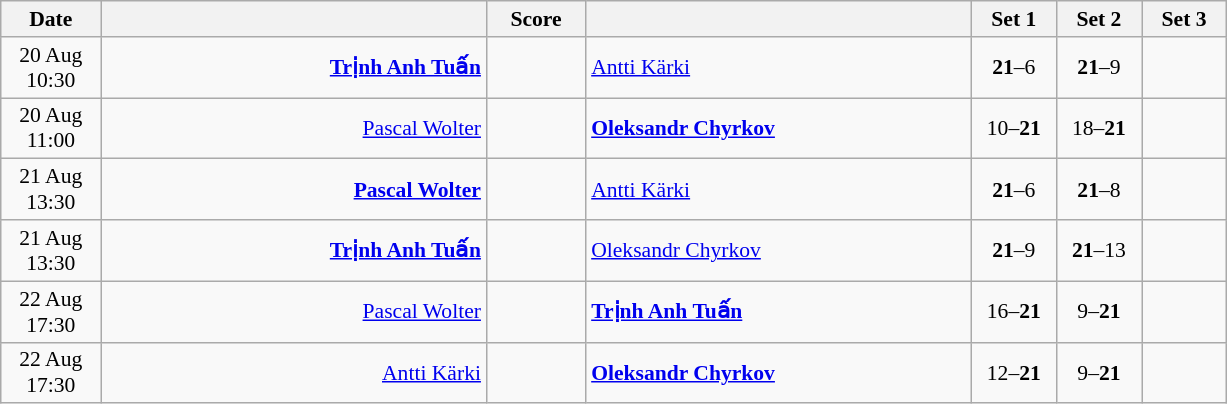<table class="wikitable" style="text-align:center; font-size:90%">
<tr>
<th width="60">Date</th>
<th align="right" width="250"></th>
<th width="60">Score</th>
<th align="left" width="250"></th>
<th width="50">Set 1</th>
<th width="50">Set 2</th>
<th width="50">Set 3</th>
</tr>
<tr>
<td>20 Aug<br>10:30</td>
<td align="right"><strong><a href='#'>Trịnh Anh Tuấn</a> </strong></td>
<td align="center"></td>
<td align="left"> <a href='#'>Antti Kärki</a></td>
<td><strong>21</strong>–6</td>
<td><strong>21</strong>–9</td>
<td></td>
</tr>
<tr>
<td>20 Aug<br>11:00</td>
<td align="right"><a href='#'>Pascal Wolter</a> </td>
<td align="center"></td>
<td align="left"><strong> <a href='#'>Oleksandr Chyrkov</a></strong></td>
<td>10–<strong>21</strong></td>
<td>18–<strong>21</strong></td>
<td></td>
</tr>
<tr>
<td>21 Aug<br>13:30</td>
<td align="right"><strong><a href='#'>Pascal Wolter</a> </strong></td>
<td align="center"></td>
<td align="left"> <a href='#'>Antti Kärki</a></td>
<td><strong>21</strong>–6</td>
<td><strong>21</strong>–8</td>
<td></td>
</tr>
<tr>
<td>21 Aug<br>13:30</td>
<td align="right"><strong><a href='#'>Trịnh Anh Tuấn</a> </strong></td>
<td align="center"></td>
<td align="left"> <a href='#'>Oleksandr Chyrkov</a></td>
<td><strong>21</strong>–9</td>
<td><strong>21</strong>–13</td>
<td></td>
</tr>
<tr>
<td>22 Aug<br>17:30</td>
<td align="right"><a href='#'>Pascal Wolter</a> </td>
<td align="center"></td>
<td align="left"><strong> <a href='#'>Trịnh Anh Tuấn</a></strong></td>
<td>16–<strong>21</strong></td>
<td>9–<strong>21</strong></td>
<td></td>
</tr>
<tr>
<td>22 Aug<br>17:30</td>
<td align="right"><a href='#'>Antti Kärki</a> </td>
<td align="center"></td>
<td align="left"><strong> <a href='#'>Oleksandr Chyrkov</a></strong></td>
<td>12–<strong>21</strong></td>
<td>9–<strong>21</strong></td>
<td></td>
</tr>
</table>
